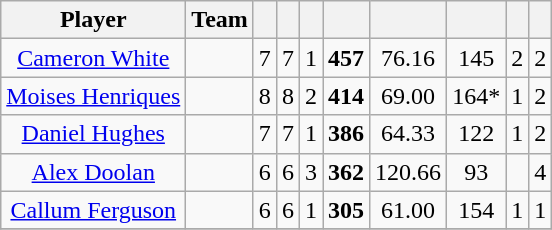<table class="wikitable sortable" style="text-align:center">
<tr>
<th class="unsortable">Player</th>
<th>Team</th>
<th></th>
<th></th>
<th></th>
<th></th>
<th></th>
<th></th>
<th></th>
<th></th>
</tr>
<tr>
<td><a href='#'>Cameron White</a></td>
<td style="text-align:left;"></td>
<td>7</td>
<td>7</td>
<td>1</td>
<td><strong>457</strong></td>
<td>76.16</td>
<td>145</td>
<td>2</td>
<td>2</td>
</tr>
<tr>
<td><a href='#'>Moises Henriques</a></td>
<td style="text-align:left;"></td>
<td>8</td>
<td>8</td>
<td>2</td>
<td><strong>414</strong></td>
<td>69.00</td>
<td>164*</td>
<td>1</td>
<td>2</td>
</tr>
<tr>
<td><a href='#'>Daniel Hughes</a></td>
<td style="text-align:left;"></td>
<td>7</td>
<td>7</td>
<td>1</td>
<td><strong>386</strong></td>
<td>64.33</td>
<td>122</td>
<td>1</td>
<td>2</td>
</tr>
<tr>
<td><a href='#'>Alex Doolan</a></td>
<td style="text-align:left;"></td>
<td>6</td>
<td>6</td>
<td>3</td>
<td><strong>362</strong></td>
<td>120.66</td>
<td>93</td>
<td></td>
<td>4</td>
</tr>
<tr>
<td><a href='#'>Callum Ferguson</a></td>
<td style="text-align:left;"></td>
<td>6</td>
<td>6</td>
<td>1</td>
<td><strong>305</strong></td>
<td>61.00</td>
<td>154</td>
<td>1</td>
<td>1</td>
</tr>
<tr>
</tr>
</table>
